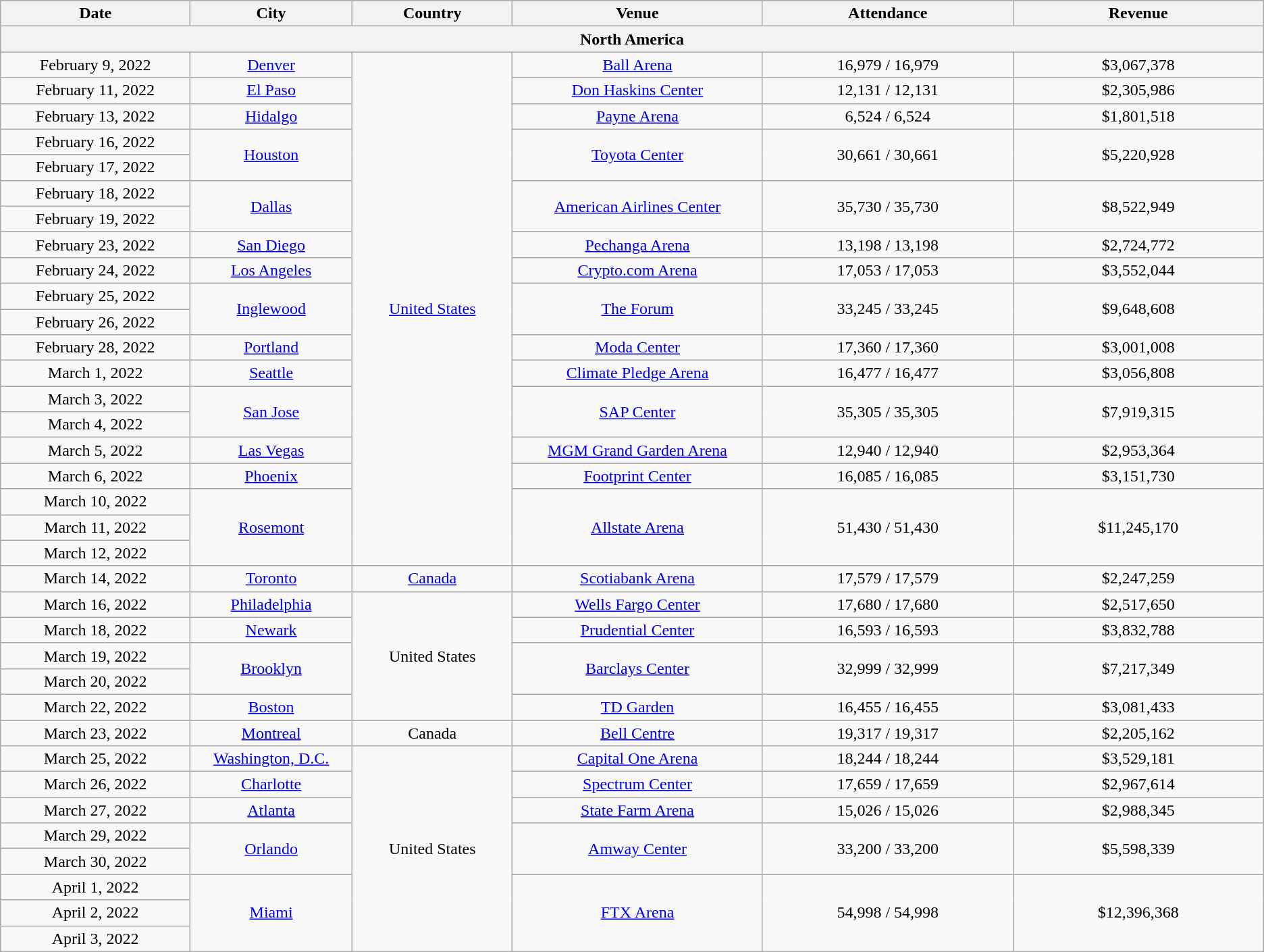<table class="wikitable" style="text-align:center;">
<tr>
<th scope="col" style="width:12em;">Date</th>
<th scope="col" style="width:10em;">City</th>
<th scope="col" style="width:10em;">Country</th>
<th scope="col" style="width:16em;">Venue</th>
<th scope="col" style="width:16em;">Attendance</th>
<th scope="col" style="width:16em;">Revenue</th>
</tr>
<tr>
<th colspan="6">North America</th>
</tr>
<tr>
<td>February 9, 2022</td>
<td><a href='#'>Denver</a></td>
<td rowspan="20"><a href='#'>United States</a></td>
<td><a href='#'>Ball Arena</a></td>
<td>16,979 / 16,979</td>
<td>$3,067,378</td>
</tr>
<tr>
<td>February 11, 2022</td>
<td><a href='#'>El Paso</a></td>
<td><a href='#'>Don Haskins Center</a></td>
<td>12,131 / 12,131</td>
<td>$2,305,986</td>
</tr>
<tr>
<td>February 13, 2022</td>
<td><a href='#'>Hidalgo</a></td>
<td><a href='#'>Payne Arena</a></td>
<td>6,524 / 6,524</td>
<td>$1,801,518</td>
</tr>
<tr>
<td>February 16, 2022</td>
<td rowspan="2"><a href='#'>Houston</a></td>
<td rowspan="2"><a href='#'>Toyota Center</a></td>
<td rowspan="2">30,661 / 30,661</td>
<td rowspan="2">$5,220,928</td>
</tr>
<tr>
<td>February 17, 2022</td>
</tr>
<tr>
<td>February 18, 2022</td>
<td rowspan="2"><a href='#'>Dallas</a></td>
<td rowspan="2"><a href='#'>American Airlines Center</a></td>
<td rowspan="2">35,730 / 35,730</td>
<td rowspan="2">$8,522,949</td>
</tr>
<tr>
<td>February 19, 2022</td>
</tr>
<tr>
<td>February 23, 2022</td>
<td><a href='#'>San Diego</a></td>
<td><a href='#'>Pechanga Arena</a></td>
<td>13,198 / 13,198</td>
<td>$2,724,772</td>
</tr>
<tr>
<td>February 24, 2022</td>
<td><a href='#'>Los Angeles</a></td>
<td><a href='#'>Crypto.com Arena</a></td>
<td>17,053 / 17,053</td>
<td>$3,552,044</td>
</tr>
<tr>
<td>February 25, 2022</td>
<td rowspan="2"><a href='#'>Inglewood</a></td>
<td rowspan="2"><a href='#'>The Forum</a></td>
<td rowspan="2">33,245 / 33,245</td>
<td rowspan="2">$9,648,608</td>
</tr>
<tr>
<td>February 26, 2022</td>
</tr>
<tr>
<td>February 28, 2022</td>
<td><a href='#'>Portland</a></td>
<td><a href='#'>Moda Center</a></td>
<td>17,360 / 17,360</td>
<td>$3,001,008</td>
</tr>
<tr>
<td>March 1, 2022</td>
<td><a href='#'>Seattle</a></td>
<td><a href='#'>Climate Pledge Arena</a></td>
<td>16,477 / 16,477</td>
<td>$3,056,808</td>
</tr>
<tr>
<td>March 3, 2022</td>
<td rowspan="2"><a href='#'>San Jose</a></td>
<td rowspan="2"><a href='#'>SAP Center</a></td>
<td rowspan="2">35,305 / 35,305</td>
<td rowspan="2">$7,919,315</td>
</tr>
<tr>
<td>March 4, 2022</td>
</tr>
<tr>
<td>March 5, 2022</td>
<td><a href='#'>Las Vegas</a></td>
<td><a href='#'>MGM Grand Garden Arena</a></td>
<td>12,940 / 12,940</td>
<td>$2,953,364</td>
</tr>
<tr>
<td>March 6, 2022</td>
<td><a href='#'>Phoenix</a></td>
<td><a href='#'>Footprint Center</a></td>
<td>16,085 / 16,085</td>
<td>$3,151,730</td>
</tr>
<tr>
<td>March 10, 2022</td>
<td rowspan="3"><a href='#'>Rosemont</a></td>
<td rowspan="3"><a href='#'>Allstate Arena</a></td>
<td rowspan="3">51,430 / 51,430</td>
<td rowspan="3">$11,245,170</td>
</tr>
<tr>
<td>March 11, 2022</td>
</tr>
<tr>
<td>March 12, 2022</td>
</tr>
<tr>
<td>March 14, 2022</td>
<td><a href='#'>Toronto</a></td>
<td><a href='#'>Canada</a></td>
<td><a href='#'>Scotiabank Arena</a></td>
<td>17,579 / 17,579</td>
<td>$2,247,259</td>
</tr>
<tr>
<td>March 16, 2022</td>
<td><a href='#'>Philadelphia</a></td>
<td rowspan="5">United States</td>
<td><a href='#'>Wells Fargo Center</a></td>
<td>17,680 / 17,680</td>
<td>$2,517,650</td>
</tr>
<tr>
<td>March 18, 2022</td>
<td><a href='#'>Newark</a></td>
<td><a href='#'>Prudential Center</a></td>
<td>16,593 / 16,593</td>
<td>$3,832,788</td>
</tr>
<tr>
<td>March 19, 2022</td>
<td rowspan="2"><a href='#'>Brooklyn</a></td>
<td rowspan="2"><a href='#'>Barclays Center</a></td>
<td rowspan="2">32,999 / 32,999</td>
<td rowspan="2">$7,217,349</td>
</tr>
<tr>
<td>March 20, 2022</td>
</tr>
<tr>
<td>March 22, 2022</td>
<td><a href='#'>Boston</a></td>
<td><a href='#'>TD Garden</a></td>
<td>16,455 / 16,455</td>
<td>$3,081,433</td>
</tr>
<tr>
<td>March 23, 2022</td>
<td><a href='#'>Montreal</a></td>
<td>Canada</td>
<td><a href='#'>Bell Centre</a></td>
<td>19,317 / 19,317</td>
<td>$2,205,162</td>
</tr>
<tr>
<td>March 25, 2022</td>
<td><a href='#'>Washington, D.C.</a></td>
<td rowspan="8">United States</td>
<td><a href='#'>Capital One Arena</a></td>
<td>18,244 / 18,244</td>
<td>$3,529,181</td>
</tr>
<tr>
<td>March 26, 2022</td>
<td><a href='#'>Charlotte</a></td>
<td><a href='#'>Spectrum Center</a></td>
<td>17,659 / 17,659</td>
<td>$2,967,614</td>
</tr>
<tr>
<td>March 27, 2022</td>
<td><a href='#'>Atlanta</a></td>
<td><a href='#'>State Farm Arena</a></td>
<td>15,026 / 15,026</td>
<td>$2,988,345</td>
</tr>
<tr>
<td>March 29, 2022</td>
<td rowspan="2"><a href='#'>Orlando</a></td>
<td rowspan="2"><a href='#'>Amway Center</a></td>
<td rowspan="2">33,200 / 33,200</td>
<td rowspan="2">$5,598,339</td>
</tr>
<tr>
<td>March 30, 2022</td>
</tr>
<tr>
<td>April 1, 2022</td>
<td rowspan="3"><a href='#'>Miami</a></td>
<td rowspan="3"><a href='#'>FTX Arena</a></td>
<td rowspan="3">54,998 / 54,998</td>
<td rowspan="3">$12,396,368</td>
</tr>
<tr>
<td>April 2, 2022</td>
</tr>
<tr>
<td>April 3, 2022</td>
</tr>
</table>
